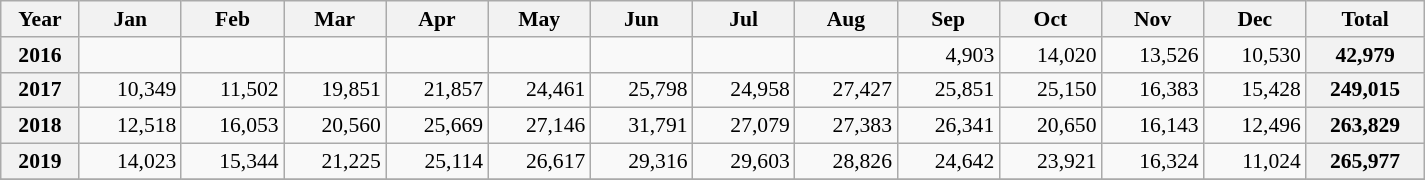<table class=wikitable style="text-align:right; font-size:0.9em; width:950px;">
<tr>
<th>Year</th>
<th>Jan</th>
<th>Feb</th>
<th>Mar</th>
<th>Apr</th>
<th>May</th>
<th>Jun</th>
<th>Jul</th>
<th>Aug</th>
<th>Sep</th>
<th>Oct</th>
<th>Nov</th>
<th>Dec</th>
<th>Total</th>
</tr>
<tr>
<th>2016</th>
<td></td>
<td></td>
<td></td>
<td></td>
<td></td>
<td></td>
<td></td>
<td></td>
<td>4,903</td>
<td>14,020</td>
<td>13,526</td>
<td>10,530</td>
<th>42,979</th>
</tr>
<tr>
<th>2017</th>
<td>10,349</td>
<td>11,502</td>
<td>19,851</td>
<td>21,857</td>
<td>24,461</td>
<td>25,798</td>
<td>24,958</td>
<td>27,427</td>
<td>25,851</td>
<td>25,150</td>
<td>16,383</td>
<td>15,428</td>
<th>249,015</th>
</tr>
<tr>
<th>2018</th>
<td>12,518</td>
<td>16,053</td>
<td>20,560</td>
<td>25,669</td>
<td>27,146</td>
<td>31,791</td>
<td>27,079</td>
<td>27,383</td>
<td>26,341</td>
<td>20,650</td>
<td>16,143</td>
<td>12,496</td>
<th>263,829</th>
</tr>
<tr>
<th>2019</th>
<td>14,023</td>
<td>15,344</td>
<td>21,225</td>
<td>25,114</td>
<td>26,617</td>
<td>29,316</td>
<td>29,603</td>
<td>28,826</td>
<td>24,642</td>
<td>23,921</td>
<td>16,324</td>
<td>11,024</td>
<th>265,977</th>
</tr>
<tr>
</tr>
</table>
